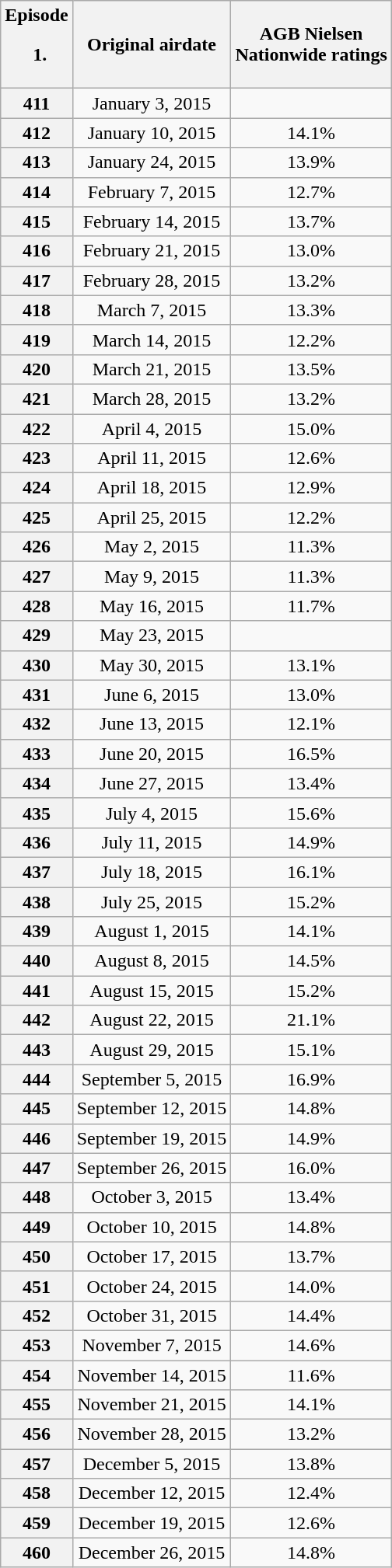<table class=wikitable style="text-align:center">
<tr>
<th>Episode<br><ol><li></li></ol></th>
<th>Original airdate</th>
<th>AGB Nielsen<br>Nationwide ratings</th>
</tr>
<tr>
<th>411</th>
<td>January 3, 2015</td>
<td></td>
</tr>
<tr>
<th>412</th>
<td>January 10, 2015</td>
<td>14.1%</td>
</tr>
<tr>
<th>413</th>
<td>January 24, 2015</td>
<td>13.9%</td>
</tr>
<tr>
<th>414</th>
<td>February 7, 2015</td>
<td>12.7%</td>
</tr>
<tr>
<th>415</th>
<td>February 14, 2015</td>
<td>13.7%</td>
</tr>
<tr>
<th>416</th>
<td>February 21, 2015</td>
<td>13.0%</td>
</tr>
<tr>
<th>417</th>
<td>February 28, 2015</td>
<td>13.2%</td>
</tr>
<tr>
<th>418</th>
<td>March 7, 2015</td>
<td>13.3%</td>
</tr>
<tr>
<th>419</th>
<td>March 14, 2015</td>
<td>12.2%</td>
</tr>
<tr>
<th>420</th>
<td>March 21, 2015</td>
<td>13.5%</td>
</tr>
<tr>
<th>421</th>
<td>March 28, 2015</td>
<td>13.2%</td>
</tr>
<tr>
<th>422</th>
<td>April 4, 2015</td>
<td>15.0%</td>
</tr>
<tr>
<th>423</th>
<td>April 11, 2015</td>
<td>12.6%</td>
</tr>
<tr>
<th>424</th>
<td>April 18, 2015</td>
<td>12.9%</td>
</tr>
<tr>
<th>425</th>
<td>April 25, 2015</td>
<td>12.2%</td>
</tr>
<tr>
<th>426</th>
<td>May 2, 2015</td>
<td>11.3%</td>
</tr>
<tr>
<th>427</th>
<td>May 9, 2015</td>
<td>11.3%</td>
</tr>
<tr>
<th>428</th>
<td>May 16, 2015</td>
<td>11.7%</td>
</tr>
<tr>
<th>429</th>
<td>May 23, 2015</td>
<td></td>
</tr>
<tr>
<th>430</th>
<td>May 30, 2015</td>
<td>13.1%</td>
</tr>
<tr>
<th>431</th>
<td>June 6, 2015</td>
<td>13.0%</td>
</tr>
<tr>
<th>432</th>
<td>June 13, 2015</td>
<td>12.1%</td>
</tr>
<tr>
<th>433</th>
<td>June 20, 2015</td>
<td>16.5%</td>
</tr>
<tr>
<th>434</th>
<td>June 27, 2015</td>
<td>13.4%</td>
</tr>
<tr>
<th>435</th>
<td>July 4, 2015</td>
<td>15.6%</td>
</tr>
<tr>
<th>436</th>
<td>July 11, 2015</td>
<td>14.9%</td>
</tr>
<tr>
<th>437</th>
<td>July 18, 2015</td>
<td>16.1%</td>
</tr>
<tr>
<th>438</th>
<td>July 25, 2015</td>
<td>15.2%</td>
</tr>
<tr>
<th>439</th>
<td>August 1, 2015</td>
<td>14.1%</td>
</tr>
<tr>
<th>440</th>
<td>August 8, 2015</td>
<td>14.5%</td>
</tr>
<tr>
<th>441</th>
<td>August 15, 2015</td>
<td>15.2%</td>
</tr>
<tr>
<th>442</th>
<td>August 22, 2015</td>
<td>21.1%</td>
</tr>
<tr>
<th>443</th>
<td>August 29, 2015</td>
<td>15.1%</td>
</tr>
<tr>
<th>444</th>
<td>September 5, 2015</td>
<td>16.9%</td>
</tr>
<tr>
<th>445</th>
<td>September 12, 2015</td>
<td>14.8%</td>
</tr>
<tr>
<th>446</th>
<td>September 19, 2015</td>
<td>14.9%</td>
</tr>
<tr>
<th>447</th>
<td>September 26, 2015</td>
<td>16.0%</td>
</tr>
<tr>
<th>448</th>
<td>October 3, 2015</td>
<td>13.4%</td>
</tr>
<tr>
<th>449</th>
<td>October 10, 2015</td>
<td>14.8%</td>
</tr>
<tr>
<th>450</th>
<td>October 17, 2015</td>
<td>13.7%</td>
</tr>
<tr>
<th>451</th>
<td>October 24, 2015</td>
<td>14.0%</td>
</tr>
<tr>
<th>452</th>
<td>October 31, 2015</td>
<td>14.4%</td>
</tr>
<tr>
<th>453</th>
<td>November 7, 2015</td>
<td>14.6%</td>
</tr>
<tr>
<th>454</th>
<td>November 14, 2015</td>
<td>11.6%</td>
</tr>
<tr>
<th>455</th>
<td>November 21, 2015</td>
<td>14.1%</td>
</tr>
<tr>
<th>456</th>
<td>November 28, 2015</td>
<td>13.2%</td>
</tr>
<tr>
<th>457</th>
<td>December 5, 2015</td>
<td>13.8%</td>
</tr>
<tr>
<th>458</th>
<td>December 12, 2015</td>
<td>12.4%</td>
</tr>
<tr>
<th>459</th>
<td>December 19, 2015</td>
<td>12.6%</td>
</tr>
<tr>
<th>460</th>
<td>December 26, 2015</td>
<td>14.8%</td>
</tr>
</table>
